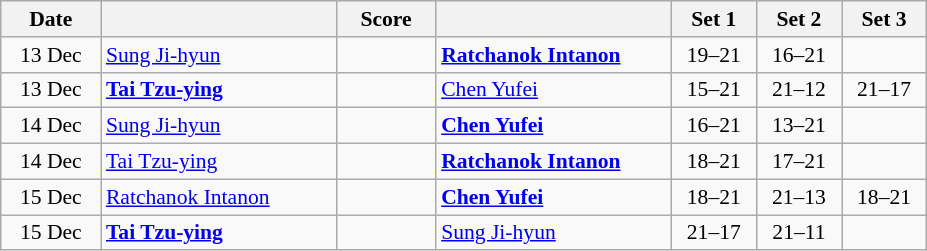<table class="wikitable" style="text-align: center; font-size:90% ">
<tr>
<th width="60">Date</th>
<th align="right" width="150"></th>
<th width="60">Score</th>
<th align="left" width="150"></th>
<th width="50">Set 1</th>
<th width="50">Set 2</th>
<th width="50">Set 3</th>
</tr>
<tr>
<td>13 Dec</td>
<td align=left> <a href='#'>Sung Ji-hyun</a></td>
<td align=center></td>
<td align=left><strong> <a href='#'>Ratchanok Intanon</a></strong></td>
<td>19–21</td>
<td>16–21</td>
<td></td>
</tr>
<tr>
<td>13 Dec</td>
<td align=left><strong> <a href='#'>Tai Tzu-ying</a></strong></td>
<td align=center></td>
<td align=left> <a href='#'>Chen Yufei</a></td>
<td>15–21</td>
<td>21–12</td>
<td>21–17</td>
</tr>
<tr>
<td>14 Dec</td>
<td align=left> <a href='#'>Sung Ji-hyun</a></td>
<td align=center></td>
<td align=left><strong> <a href='#'>Chen Yufei</a></strong></td>
<td>16–21</td>
<td>13–21</td>
<td></td>
</tr>
<tr>
<td>14 Dec</td>
<td align=left> <a href='#'>Tai Tzu-ying</a></td>
<td align=center></td>
<td align=left><strong> <a href='#'>Ratchanok Intanon</a></strong></td>
<td>18–21</td>
<td>17–21</td>
<td></td>
</tr>
<tr>
<td>15 Dec</td>
<td align=left> <a href='#'>Ratchanok Intanon</a></td>
<td align=center></td>
<td align=left><strong> <a href='#'>Chen Yufei</a></strong></td>
<td>18–21</td>
<td>21–13</td>
<td>18–21</td>
</tr>
<tr>
<td>15 Dec</td>
<td align=left><strong> <a href='#'>Tai Tzu-ying</a></strong></td>
<td align=center></td>
<td align=left> <a href='#'>Sung Ji-hyun</a></td>
<td>21–17</td>
<td>21–11</td>
<td></td>
</tr>
</table>
